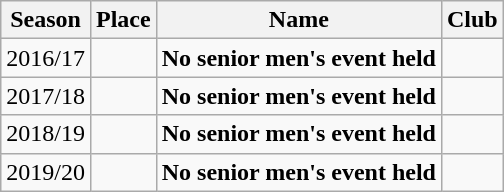<table class="wikitable sortable">
<tr>
<th>Season</th>
<th>Place</th>
<th>Name</th>
<th>Club</th>
</tr>
<tr>
<td>2016/17</td>
<td></td>
<td><strong>No senior men's event held</strong></td>
<td></td>
</tr>
<tr>
<td>2017/18</td>
<td></td>
<td><strong>No senior men's event held</strong></td>
<td></td>
</tr>
<tr>
<td>2018/19</td>
<td></td>
<td><strong>No senior men's event held</strong></td>
<td></td>
</tr>
<tr>
<td>2019/20</td>
<td></td>
<td><strong>No senior men's event held</strong></td>
<td></td>
</tr>
</table>
